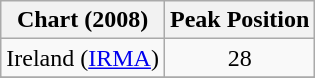<table class="wikitable sortable">
<tr>
<th align="left">Chart (2008)</th>
<th align="center">Peak Position</th>
</tr>
<tr>
<td align="left">Ireland (<a href='#'>IRMA</a>)</td>
<td align="center">28</td>
</tr>
<tr>
</tr>
<tr>
</tr>
<tr>
</tr>
</table>
